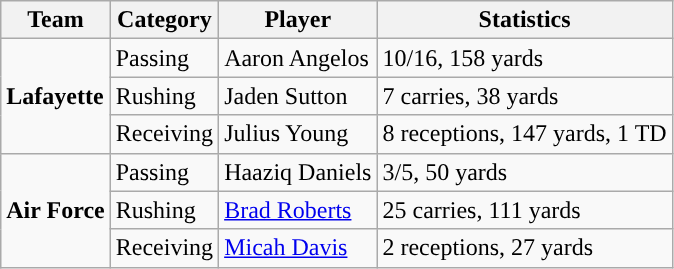<table class="wikitable" style="float: left;">
<tr>
<th>Team</th>
<th>Category</th>
<th>Player</th>
<th>Statistics</th>
</tr>
<tr>
<td rowspan=3><strong>Lafayette</strong></td>
<td>Passing</td>
<td>Aaron Angelos</td>
<td>10/16, 158 yards</td>
</tr>
<tr>
<td>Rushing</td>
<td>Jaden Sutton</td>
<td>7 carries, 38 yards</td>
</tr>
<tr>
<td>Receiving</td>
<td>Julius Young</td>
<td>8 receptions, 147 yards, 1 TD</td>
</tr>
<tr>
<td rowspan=3><strong>Air Force</strong></td>
<td>Passing</td>
<td>Haaziq Daniels</td>
<td>3/5, 50 yards</td>
</tr>
<tr>
<td>Rushing</td>
<td><a href='#'>Brad Roberts</a></td>
<td>25 carries, 111 yards</td>
</tr>
<tr>
<td>Receiving</td>
<td><a href='#'>Micah Davis</a></td>
<td>2 receptions, 27 yards</td>
</tr>
</table>
